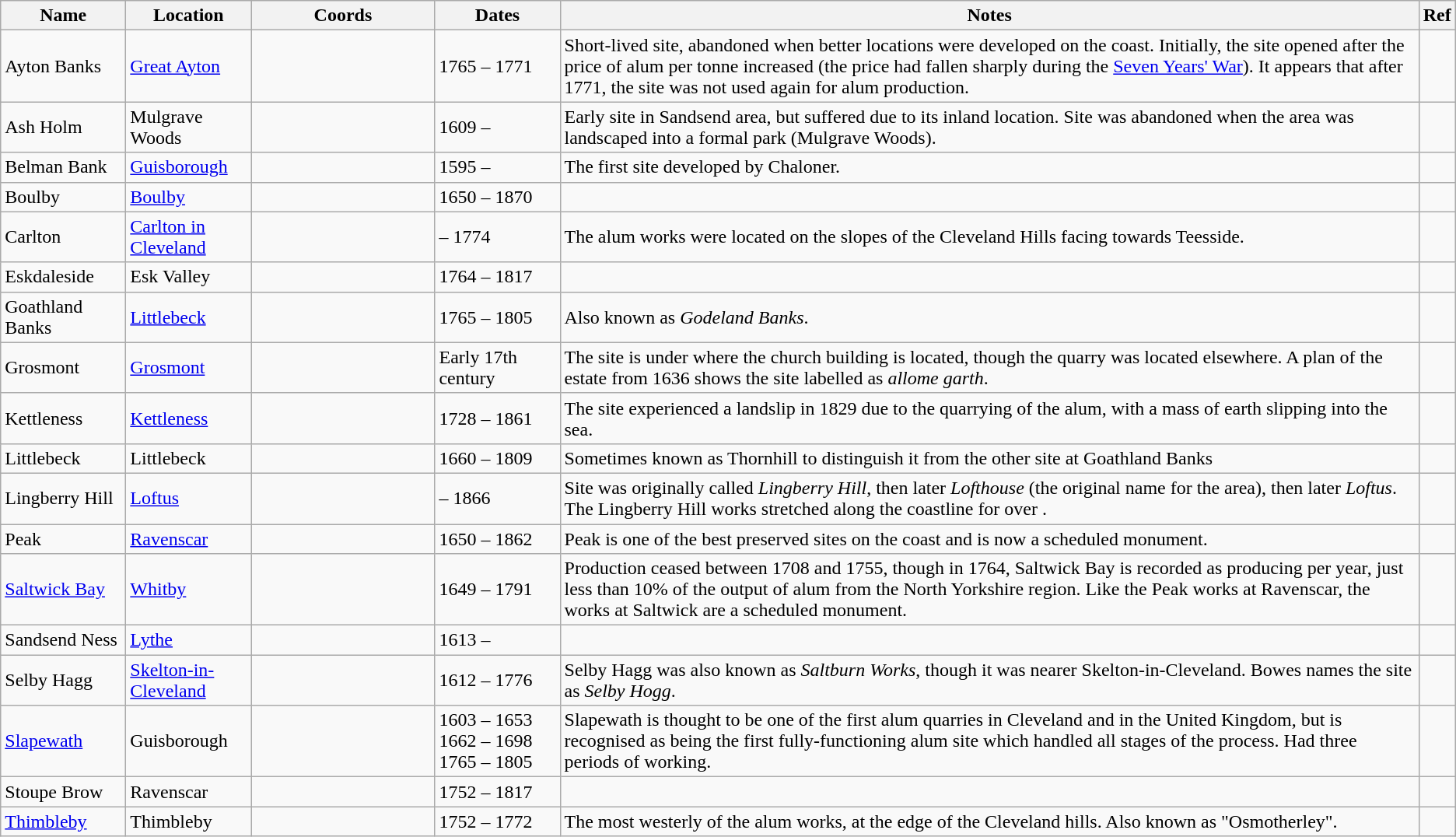<table class="wikitable">
<tr>
<th scope="col" width="100">Name</th>
<th scope="col" width="100">Location</th>
<th scope="col" width="150">Coords</th>
<th scope="col" width="100">Dates</th>
<th>Notes</th>
<th>Ref</th>
</tr>
<tr>
<td>Ayton Banks</td>
<td><a href='#'>Great Ayton</a></td>
<td></td>
<td>1765 – 1771</td>
<td>Short-lived site, abandoned when better locations were developed on the coast. Initially, the site opened after the price of alum per tonne increased (the price had fallen sharply during the <a href='#'>Seven Years' War</a>). It appears that after 1771, the site was not used again for alum production.</td>
<td></td>
</tr>
<tr>
<td>Ash Holm</td>
<td>Mulgrave Woods</td>
<td></td>
<td>1609 – </td>
<td>Early site in Sandsend area, but suffered due to its inland location. Site was abandoned when the area was landscaped into a formal park (Mulgrave Woods).</td>
<td></td>
</tr>
<tr>
<td>Belman Bank</td>
<td><a href='#'>Guisborough</a></td>
<td></td>
<td>1595 – </td>
<td>The first site developed by Chaloner.</td>
<td></td>
</tr>
<tr>
<td>Boulby</td>
<td><a href='#'>Boulby</a></td>
<td></td>
<td>1650 – 1870</td>
<td></td>
<td></td>
</tr>
<tr>
<td>Carlton</td>
<td><a href='#'>Carlton in Cleveland</a></td>
<td></td>
<td> – 1774</td>
<td>The alum works were located on the slopes of the Cleveland Hills facing towards Teesside.</td>
<td></td>
</tr>
<tr>
<td>Eskdaleside</td>
<td>Esk Valley</td>
<td></td>
<td>1764 – 1817</td>
<td></td>
<td></td>
</tr>
<tr>
<td>Goathland Banks</td>
<td><a href='#'>Littlebeck</a></td>
<td></td>
<td>1765 – 1805</td>
<td>Also known as <em>Godeland Banks</em>.</td>
<td></td>
</tr>
<tr>
<td>Grosmont</td>
<td><a href='#'>Grosmont</a></td>
<td></td>
<td>Early 17th century</td>
<td>The site is under where the church building is located, though the quarry was located elsewhere. A plan of the estate from 1636 shows the site labelled as <em>allome garth</em>.</td>
<td></td>
</tr>
<tr>
<td>Kettleness</td>
<td><a href='#'>Kettleness</a></td>
<td></td>
<td>1728 – 1861</td>
<td>The site experienced a landslip in 1829 due to the quarrying of the alum, with a mass of earth slipping into the sea.</td>
<td></td>
</tr>
<tr>
<td>Littlebeck</td>
<td>Littlebeck</td>
<td></td>
<td>1660 – 1809</td>
<td>Sometimes known as Thornhill to distinguish it from the other site at Goathland Banks</td>
<td></td>
</tr>
<tr>
<td>Lingberry Hill</td>
<td><a href='#'>Loftus</a></td>
<td></td>
<td> – 1866</td>
<td>Site was originally called <em>Lingberry Hill</em>, then later <em>Lofthouse</em> (the original name for the area), then later <em>Loftus</em>. The Lingberry Hill works stretched along the coastline for over .</td>
<td></td>
</tr>
<tr>
<td>Peak</td>
<td><a href='#'>Ravenscar</a></td>
<td></td>
<td>1650 – 1862</td>
<td>Peak is one of the best preserved sites on the coast and is now a scheduled monument.</td>
<td></td>
</tr>
<tr>
<td><a href='#'>Saltwick Bay</a></td>
<td><a href='#'>Whitby</a></td>
<td></td>
<td>1649 – 1791</td>
<td>Production ceased between 1708 and 1755, though in 1764, Saltwick Bay is recorded as producing  per year, just less than 10% of the output of alum from the North Yorkshire region. Like the Peak works at Ravenscar, the works at Saltwick are a scheduled monument.</td>
<td></td>
</tr>
<tr>
<td>Sandsend Ness</td>
<td><a href='#'>Lythe</a></td>
<td></td>
<td>1613 – </td>
<td></td>
<td></td>
</tr>
<tr>
<td>Selby Hagg</td>
<td><a href='#'>Skelton-in-Cleveland</a></td>
<td></td>
<td>1612 – 1776</td>
<td>Selby Hagg was also known as <em>Saltburn Works</em>, though it was nearer Skelton-in-Cleveland. Bowes names the site as <em>Selby Hogg</em>.</td>
<td></td>
</tr>
<tr>
<td><a href='#'>Slapewath</a></td>
<td>Guisborough</td>
<td></td>
<td>1603 – 1653<br>1662 – 1698<br>1765 – 1805</td>
<td>Slapewath is thought to be one of the first alum quarries in Cleveland and in the United Kingdom, but is recognised as being the first fully-functioning alum site which handled all stages of the process. Had three periods of working.</td>
<td></td>
</tr>
<tr>
<td>Stoupe Brow</td>
<td>Ravenscar</td>
<td></td>
<td>1752 – 1817</td>
<td></td>
<td></td>
</tr>
<tr>
<td><a href='#'>Thimbleby</a></td>
<td>Thimbleby</td>
<td></td>
<td>1752 – 1772</td>
<td>The most westerly of the alum works, at the edge of the Cleveland hills. Also known as "Osmotherley".</td>
<td></td>
</tr>
</table>
